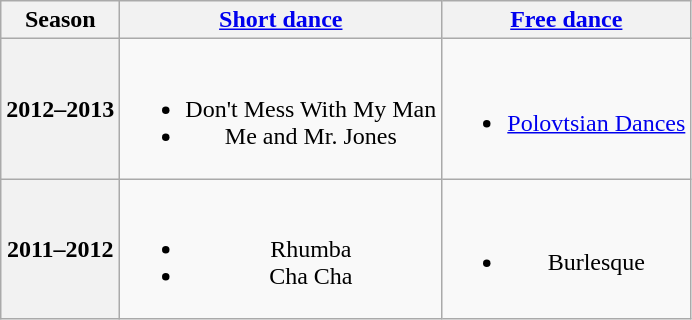<table class=wikitable style=text-align:center>
<tr>
<th>Season</th>
<th><a href='#'>Short dance</a></th>
<th><a href='#'>Free dance</a></th>
</tr>
<tr>
<th>2012–2013 <br> </th>
<td><br><ul><li> Don't Mess With My Man <br></li><li> Me and Mr. Jones <br></li></ul></td>
<td><br><ul><li><a href='#'>Polovtsian Dances</a> <br></li></ul></td>
</tr>
<tr>
<th>2011–2012 <br> </th>
<td><br><ul><li>Rhumba</li><li>Cha Cha</li></ul></td>
<td><br><ul><li>Burlesque</li></ul></td>
</tr>
</table>
